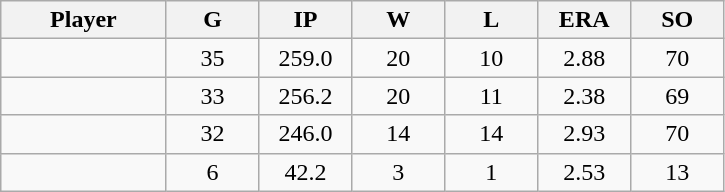<table class="wikitable sortable">
<tr>
<th bgcolor="#DDDDFF" width="16%">Player</th>
<th bgcolor="#DDDDFF" width="9%">G</th>
<th bgcolor="#DDDDFF" width="9%">IP</th>
<th bgcolor="#DDDDFF" width="9%">W</th>
<th bgcolor="#DDDDFF" width="9%">L</th>
<th bgcolor="#DDDDFF" width="9%">ERA</th>
<th bgcolor="#DDDDFF" width="9%">SO</th>
</tr>
<tr align="center">
<td></td>
<td>35</td>
<td>259.0</td>
<td>20</td>
<td>10</td>
<td>2.88</td>
<td>70</td>
</tr>
<tr align="center">
<td></td>
<td>33</td>
<td>256.2</td>
<td>20</td>
<td>11</td>
<td>2.38</td>
<td>69</td>
</tr>
<tr align="center">
<td></td>
<td>32</td>
<td>246.0</td>
<td>14</td>
<td>14</td>
<td>2.93</td>
<td>70</td>
</tr>
<tr align="center">
<td></td>
<td>6</td>
<td>42.2</td>
<td>3</td>
<td>1</td>
<td>2.53</td>
<td>13</td>
</tr>
</table>
